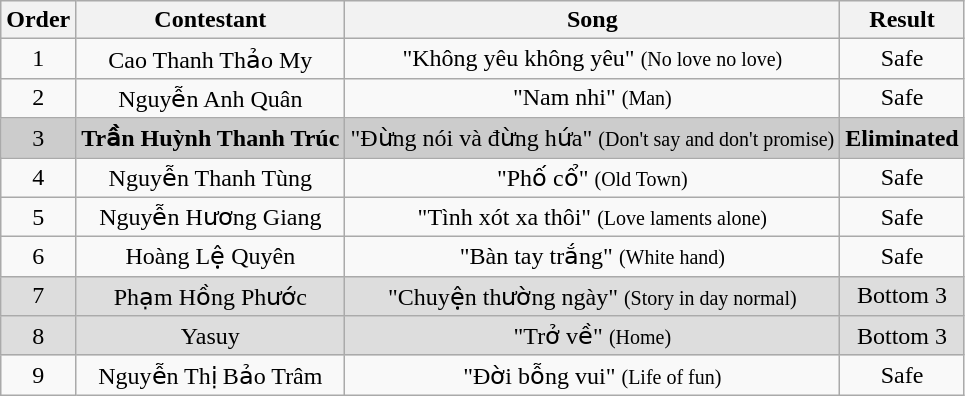<table class="wikitable plainrowheaders" style="text-align:center;">
<tr style="background:#f2f2f2;">
<th scope="col">Order</th>
<th scope="col">Contestant</th>
<th scope="col">Song</th>
<th scope="col">Result</th>
</tr>
<tr>
<td>1</td>
<td scope="row">Cao Thanh Thảo My</td>
<td>"Không yêu không yêu" <small>(No love no love)</small></td>
<td>Safe</td>
</tr>
<tr>
<td>2</td>
<td scope="row">Nguyễn Anh Quân</td>
<td>"Nam nhi" <small>(Man)</small></td>
<td>Safe</td>
</tr>
<tr style="background:#ccc;">
<td>3</td>
<td scope="row"><strong>Trần Huỳnh Thanh Trúc</strong></td>
<td>"Đừng nói và đừng hứa" <small>(Don't say and don't promise)</small></td>
<td><strong>Eliminated</strong></td>
</tr>
<tr>
<td>4</td>
<td scope="row">Nguyễn Thanh Tùng</td>
<td>"Phố cổ" <small>(Old Town)</small></td>
<td>Safe</td>
</tr>
<tr>
<td>5</td>
<td scope="row">Nguyễn Hương Giang</td>
<td>"Tình xót xa thôi" <small>(Love laments alone)</small></td>
<td>Safe</td>
</tr>
<tr>
<td>6</td>
<td scope="row">Hoàng Lệ Quyên</td>
<td>"Bàn tay trắng" <small>(White hand)</small></td>
<td>Safe</td>
</tr>
<tr style="background:#ddd;">
<td>7</td>
<td scope="row">Phạm Hồng Phước</td>
<td>"Chuyện thường ngày" <small>(Story in day normal)</small></td>
<td>Bottom 3</td>
</tr>
<tr style="background:#ddd;">
<td>8</td>
<td scope="row">Yasuy</td>
<td>"Trở về" <small>(Home)</small></td>
<td>Bottom 3</td>
</tr>
<tr>
<td>9</td>
<td scope="row">Nguyễn Thị Bảo Trâm</td>
<td>"Đời bỗng vui" <small>(Life of fun)</small></td>
<td>Safe</td>
</tr>
</table>
